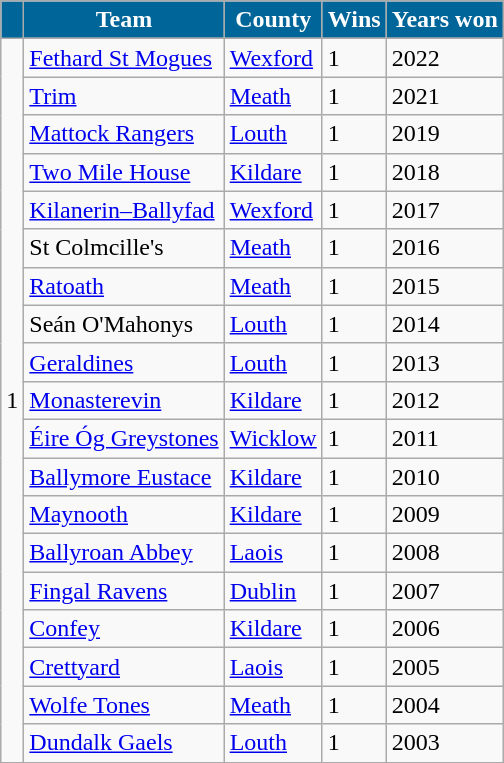<table class="wikitable">
<tr>
<th style="background:#069; color:white;"></th>
<th style="background:#069; color:white;">Team</th>
<th style="background:#069; color:white;">County</th>
<th style="background:#069; color:white;">Wins</th>
<th style="background:#069; color:white;">Years won</th>
</tr>
<tr>
<td rowspan=20>1</td>
</tr>
<tr>
<td><a href='#'>Fethard St Mogues</a></td>
<td><a href='#'>Wexford</a></td>
<td>1</td>
<td>2022</td>
</tr>
<tr>
<td><a href='#'>Trim</a></td>
<td><a href='#'>Meath</a></td>
<td>1</td>
<td>2021</td>
</tr>
<tr>
<td><a href='#'>Mattock Rangers</a></td>
<td><a href='#'>Louth</a></td>
<td>1</td>
<td>2019</td>
</tr>
<tr>
<td><a href='#'>Two Mile House</a></td>
<td><a href='#'>Kildare</a></td>
<td>1</td>
<td>2018</td>
</tr>
<tr>
<td><a href='#'>Kilanerin–Ballyfad</a></td>
<td><a href='#'>Wexford</a></td>
<td>1</td>
<td>2017</td>
</tr>
<tr>
<td>St Colmcille's</td>
<td><a href='#'>Meath</a></td>
<td>1</td>
<td>2016</td>
</tr>
<tr>
<td><a href='#'>Ratoath</a></td>
<td><a href='#'>Meath</a></td>
<td>1</td>
<td>2015</td>
</tr>
<tr>
<td>Seán O'Mahonys</td>
<td><a href='#'>Louth</a></td>
<td>1</td>
<td>2014</td>
</tr>
<tr>
<td><a href='#'>Geraldines</a></td>
<td><a href='#'>Louth</a></td>
<td>1</td>
<td>2013</td>
</tr>
<tr>
<td><a href='#'>Monasterevin</a></td>
<td><a href='#'>Kildare</a></td>
<td>1</td>
<td>2012</td>
</tr>
<tr>
<td><a href='#'>Éire Óg Greystones</a></td>
<td><a href='#'>Wicklow</a></td>
<td>1</td>
<td>2011</td>
</tr>
<tr>
<td><a href='#'>Ballymore Eustace</a></td>
<td><a href='#'>Kildare</a></td>
<td>1</td>
<td>2010</td>
</tr>
<tr>
<td><a href='#'>Maynooth</a></td>
<td><a href='#'>Kildare</a></td>
<td>1</td>
<td>2009</td>
</tr>
<tr>
<td><a href='#'>Ballyroan Abbey</a></td>
<td><a href='#'>Laois</a></td>
<td>1</td>
<td>2008</td>
</tr>
<tr>
<td><a href='#'>Fingal Ravens</a></td>
<td><a href='#'>Dublin</a></td>
<td>1</td>
<td>2007</td>
</tr>
<tr>
<td><a href='#'>Confey</a></td>
<td><a href='#'>Kildare</a></td>
<td>1</td>
<td>2006</td>
</tr>
<tr>
<td><a href='#'>Crettyard</a></td>
<td><a href='#'>Laois</a></td>
<td>1</td>
<td>2005</td>
</tr>
<tr>
<td><a href='#'>Wolfe Tones</a></td>
<td><a href='#'>Meath</a></td>
<td>1</td>
<td>2004</td>
</tr>
<tr>
<td><a href='#'>Dundalk Gaels</a></td>
<td><a href='#'>Louth</a></td>
<td>1</td>
<td>2003</td>
</tr>
</table>
